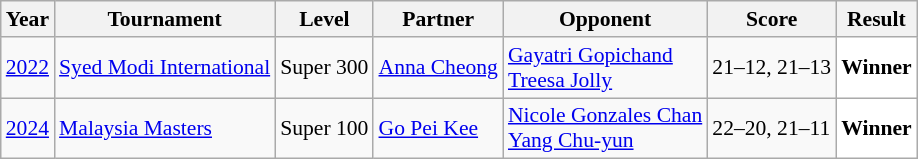<table class="sortable wikitable" style="font-size: 90%;">
<tr>
<th>Year</th>
<th>Tournament</th>
<th>Level</th>
<th>Partner</th>
<th>Opponent</th>
<th>Score</th>
<th>Result</th>
</tr>
<tr>
<td align="center"><a href='#'>2022</a></td>
<td align="left"><a href='#'>Syed Modi International</a></td>
<td align="left">Super 300</td>
<td align="left"> <a href='#'>Anna Cheong</a></td>
<td align="left"> <a href='#'>Gayatri Gopichand</a><br> <a href='#'>Treesa Jolly</a></td>
<td align="left">21–12, 21–13</td>
<td style="text-align:left; background:white"> <strong>Winner</strong></td>
</tr>
<tr>
<td align="center"><a href='#'>2024</a></td>
<td align="left"><a href='#'>Malaysia Masters</a></td>
<td align="left">Super 100</td>
<td align="left"> <a href='#'>Go Pei Kee</a></td>
<td align="left"> <a href='#'>Nicole Gonzales Chan</a><br> <a href='#'>Yang Chu-yun</a></td>
<td align="left">22–20, 21–11</td>
<td style="text-align:left; background:white"> <strong>Winner</strong></td>
</tr>
</table>
